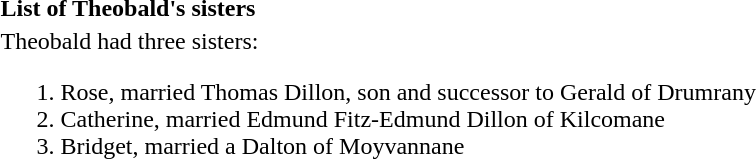<table>
<tr>
<th align="left">List of Theobald's sisters</th>
</tr>
<tr>
<td>Theobald had three sisters:<br><ol><li>Rose, married Thomas Dillon, son and successor to Gerald of Drumrany</li><li>Catherine, married Edmund Fitz-Edmund Dillon of Kilcomane</li><li>Bridget, married a Dalton of Moyvannane</li></ol></td>
</tr>
</table>
